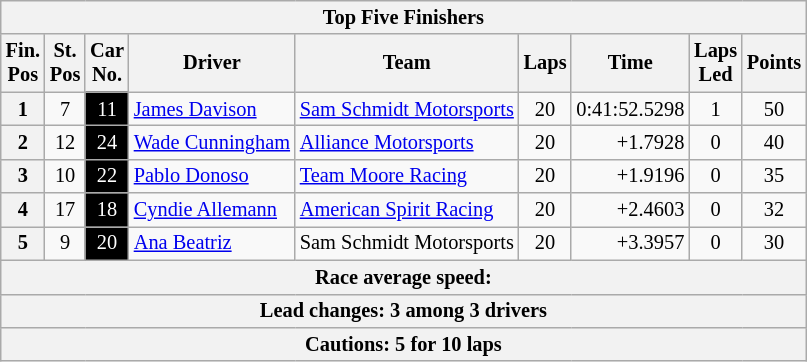<table class="wikitable" style="font-size:85%;">
<tr>
<th colspan=9>Top Five Finishers</th>
</tr>
<tr>
<th>Fin.<br>Pos</th>
<th>St.<br>Pos</th>
<th>Car<br>No.</th>
<th>Driver</th>
<th>Team</th>
<th>Laps</th>
<th>Time</th>
<th>Laps<br>Led</th>
<th>Points</th>
</tr>
<tr>
<th>1</th>
<td align=center>7</td>
<td style="background:#000000; color:white;" align=center>11</td>
<td> <a href='#'>James Davison</a></td>
<td><a href='#'>Sam Schmidt Motorsports</a></td>
<td align=center>20</td>
<td align=right>0:41:52.5298</td>
<td align=center>1</td>
<td align=center>50</td>
</tr>
<tr>
<th>2</th>
<td align=center>12</td>
<td style="background:#000000; color:white;" align=center>24</td>
<td> <a href='#'>Wade Cunningham</a></td>
<td><a href='#'>Alliance Motorsports</a></td>
<td align=center>20</td>
<td align=right>+1.7928</td>
<td align=center>0</td>
<td align=center>40</td>
</tr>
<tr>
<th>3</th>
<td align=center>10</td>
<td style="background:#000000; color:white;" align=center>22</td>
<td> <a href='#'>Pablo Donoso</a></td>
<td><a href='#'>Team Moore Racing</a></td>
<td align=center>20</td>
<td align=right>+1.9196</td>
<td align=center>0</td>
<td align=center>35</td>
</tr>
<tr>
<th>4</th>
<td align=center>17</td>
<td style="background:#000000; color:white;" align=center>18</td>
<td> <a href='#'>Cyndie Allemann</a></td>
<td><a href='#'>American Spirit Racing</a></td>
<td align=center>20</td>
<td align=right>+2.4603</td>
<td align=center>0</td>
<td align=center>32</td>
</tr>
<tr>
<th>5</th>
<td align=center>9</td>
<td style="background:#000000; color:white;" align=center>20</td>
<td> <a href='#'>Ana Beatriz</a></td>
<td>Sam Schmidt Motorsports</td>
<td align=center>20</td>
<td align=right>+3.3957</td>
<td align=center>0</td>
<td align=center>30</td>
</tr>
<tr>
<th colspan=9>Race average speed: </th>
</tr>
<tr>
<th colspan=9>Lead changes: 3 among 3 drivers</th>
</tr>
<tr>
<th colspan=9>Cautions: 5 for 10 laps</th>
</tr>
</table>
